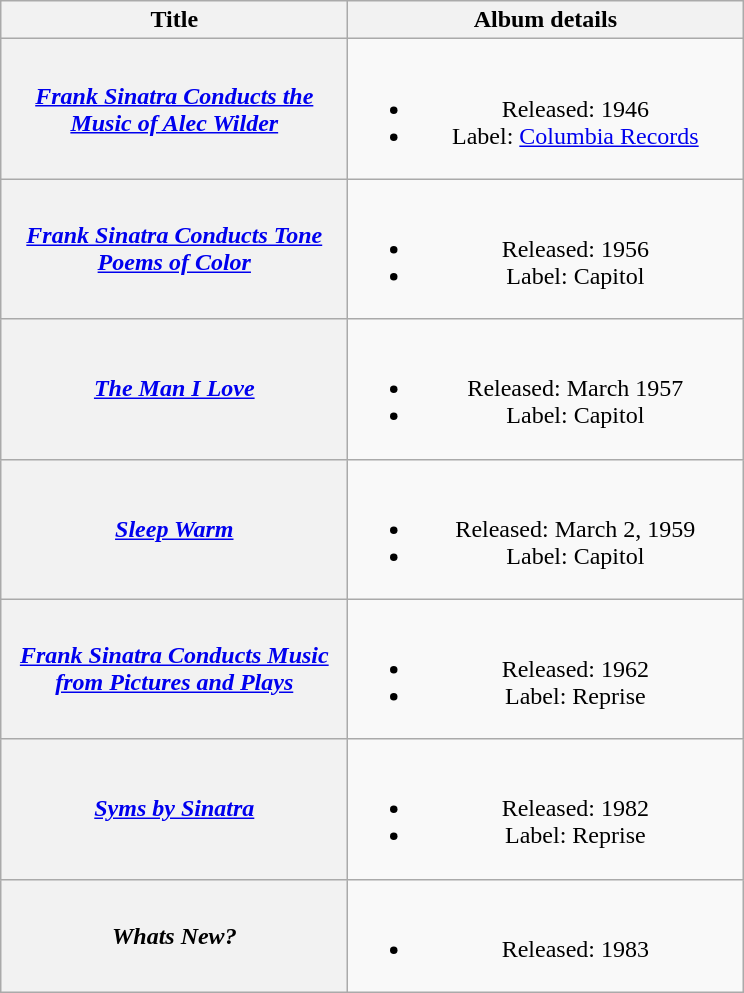<table class="wikitable plainrowheaders" style="text-align:center">
<tr>
<th scope="col" style="width:14em;">Title</th>
<th scope="col" style="width:16em;">Album details</th>
</tr>
<tr>
<th scope="row"><em><a href='#'>Frank Sinatra Conducts the Music of Alec Wilder</a></em></th>
<td><br><ul><li>Released: 1946</li><li>Label: <a href='#'>Columbia Records</a></li></ul></td>
</tr>
<tr>
<th scope="row"><em><a href='#'>Frank Sinatra Conducts Tone Poems of Color</a></em></th>
<td><br><ul><li>Released: 1956</li><li>Label: Capitol</li></ul></td>
</tr>
<tr>
<th scope="row"><em><a href='#'>The Man I Love</a></em><br></th>
<td><br><ul><li>Released: March 1957</li><li>Label: Capitol</li></ul></td>
</tr>
<tr>
<th scope="row"><em><a href='#'>Sleep Warm</a></em><br></th>
<td><br><ul><li>Released: March 2, 1959</li><li>Label: Capitol</li></ul></td>
</tr>
<tr>
<th scope="row"><em><a href='#'>Frank Sinatra Conducts Music from Pictures and Plays</a></em><br></th>
<td><br><ul><li>Released: 1962</li><li>Label: Reprise</li></ul></td>
</tr>
<tr>
<th scope="row"><em><a href='#'>Syms by Sinatra</a></em><br></th>
<td><br><ul><li>Released: 1982</li><li>Label: Reprise</li></ul></td>
</tr>
<tr>
<th scope="row"><em>Whats New?</em><br></th>
<td><br><ul><li>Released: 1983</li></ul></td>
</tr>
</table>
